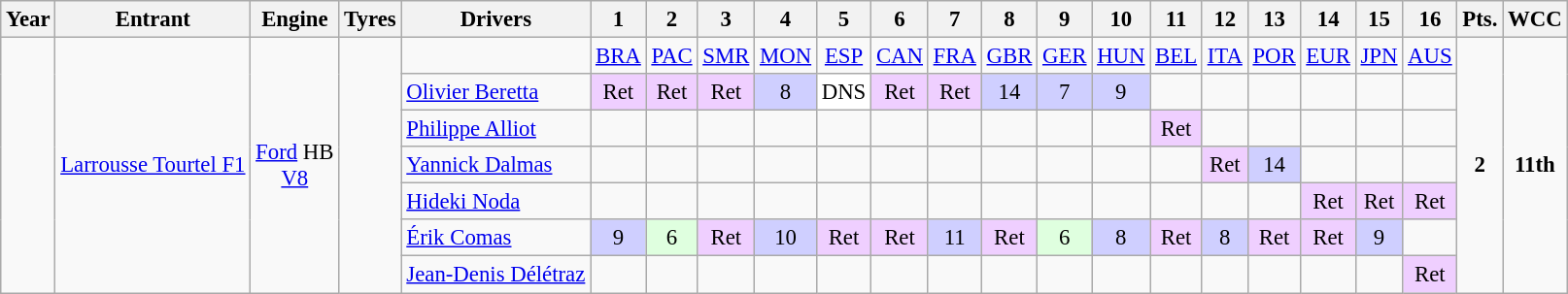<table class="wikitable" style="text-align:center; font-size:95%">
<tr>
<th>Year</th>
<th>Entrant</th>
<th>Engine</th>
<th>Tyres</th>
<th>Drivers</th>
<th>1</th>
<th>2</th>
<th>3</th>
<th>4</th>
<th>5</th>
<th>6</th>
<th>7</th>
<th>8</th>
<th>9</th>
<th>10</th>
<th>11</th>
<th>12</th>
<th>13</th>
<th>14</th>
<th>15</th>
<th>16</th>
<th>Pts.</th>
<th>WCC</th>
</tr>
<tr>
<td rowspan="7"></td>
<td rowspan="7"><a href='#'>Larrousse Tourtel F1</a></td>
<td rowspan="7"><a href='#'>Ford</a> HB<br><a href='#'>V8</a></td>
<td rowspan="7"></td>
<td></td>
<td><a href='#'>BRA</a></td>
<td><a href='#'>PAC</a></td>
<td><a href='#'>SMR</a></td>
<td><a href='#'>MON</a></td>
<td><a href='#'>ESP</a></td>
<td><a href='#'>CAN</a></td>
<td><a href='#'>FRA</a></td>
<td><a href='#'>GBR</a></td>
<td><a href='#'>GER</a></td>
<td><a href='#'>HUN</a></td>
<td><a href='#'>BEL</a></td>
<td><a href='#'>ITA</a></td>
<td><a href='#'>POR</a></td>
<td><a href='#'>EUR</a></td>
<td><a href='#'>JPN</a></td>
<td><a href='#'>AUS</a></td>
<td rowspan="7"><strong>2</strong></td>
<td rowspan="7"><strong>11th</strong></td>
</tr>
<tr>
<td align="left"><a href='#'>Olivier Beretta</a></td>
<td style="background:#EFCFFF;">Ret</td>
<td style="background:#EFCFFF;">Ret</td>
<td style="background:#EFCFFF;">Ret</td>
<td style="background:#CFCFFF;">8</td>
<td style="background:white">DNS</td>
<td style="background:#EFCFFF;">Ret</td>
<td style="background:#EFCFFF;">Ret</td>
<td style="background:#CFCFFF;">14</td>
<td style="background:#CFCFFF;">7</td>
<td style="background:#CFCFFF;">9</td>
<td></td>
<td></td>
<td></td>
<td></td>
<td></td>
<td></td>
</tr>
<tr>
<td align="left"><a href='#'>Philippe Alliot</a></td>
<td></td>
<td></td>
<td></td>
<td></td>
<td></td>
<td></td>
<td></td>
<td></td>
<td></td>
<td></td>
<td style="background:#EFCFFF;">Ret</td>
<td></td>
<td></td>
<td></td>
<td></td>
<td></td>
</tr>
<tr>
<td align="left"><a href='#'>Yannick Dalmas</a></td>
<td></td>
<td></td>
<td></td>
<td></td>
<td></td>
<td></td>
<td></td>
<td></td>
<td></td>
<td></td>
<td></td>
<td style="background:#EFCFFF;">Ret</td>
<td style="background:#CFCFFF;">14</td>
<td></td>
<td></td>
<td></td>
</tr>
<tr>
<td align="left"><a href='#'>Hideki Noda</a></td>
<td></td>
<td></td>
<td></td>
<td></td>
<td></td>
<td></td>
<td></td>
<td></td>
<td></td>
<td></td>
<td></td>
<td></td>
<td></td>
<td style="background:#EFCFFF;">Ret</td>
<td style="background:#EFCFFF;">Ret</td>
<td style="background:#EFCFFF;">Ret</td>
</tr>
<tr>
<td align="left"><a href='#'>Érik Comas</a></td>
<td style="background:#CFCFFF;">9</td>
<td style="background:#DFFFDF;">6</td>
<td style="background:#EFCFFF;">Ret</td>
<td style="background:#CFCFFF;">10</td>
<td style="background:#EFCFFF;">Ret</td>
<td style="background:#EFCFFF;">Ret</td>
<td style="background:#CFCFFF;">11</td>
<td style="background:#EFCFFF;">Ret</td>
<td style="background:#DFFFDF;">6</td>
<td style="background:#CFCFFF;">8</td>
<td style="background:#EFCFFF;">Ret</td>
<td style="background:#CFCFFF;">8</td>
<td style="background:#EFCFFF;">Ret</td>
<td style="background:#EFCFFF;">Ret</td>
<td style="background:#CFCFFF;">9</td>
<td></td>
</tr>
<tr>
<td align="left"><a href='#'>Jean-Denis Délétraz</a></td>
<td></td>
<td></td>
<td></td>
<td></td>
<td></td>
<td></td>
<td></td>
<td></td>
<td></td>
<td></td>
<td></td>
<td></td>
<td></td>
<td></td>
<td></td>
<td style="background:#EFCFFF;">Ret</td>
</tr>
</table>
